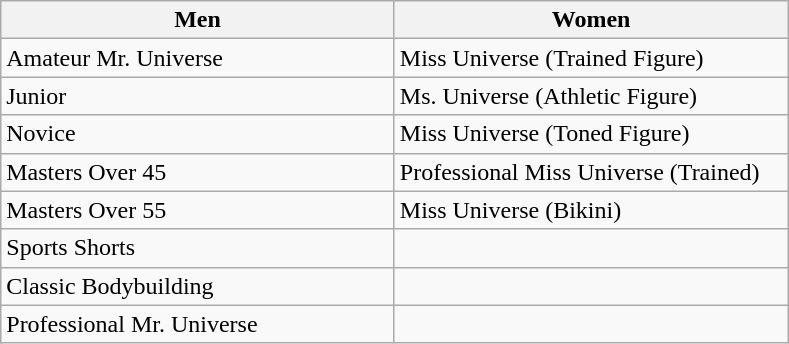<table class="wikitable">
<tr>
<th scope="col" style="width: 255px;">Men</th>
<th scope="col" style="width: 255px;">Women</th>
</tr>
<tr>
<td>Amateur Mr. Universe</td>
<td>Miss Universe (Trained Figure)</td>
</tr>
<tr>
<td>Junior</td>
<td>Ms. Universe (Athletic Figure)</td>
</tr>
<tr>
<td>Novice</td>
<td>Miss Universe (Toned Figure)</td>
</tr>
<tr>
<td>Masters Over 45</td>
<td>Professional Miss Universe (Trained)</td>
</tr>
<tr>
<td>Masters Over 55</td>
<td>Miss Universe (Bikini)</td>
</tr>
<tr>
<td>Sports Shorts</td>
<td></td>
</tr>
<tr>
<td>Classic Bodybuilding</td>
<td></td>
</tr>
<tr>
<td>Professional Mr. Universe</td>
<td></td>
</tr>
</table>
